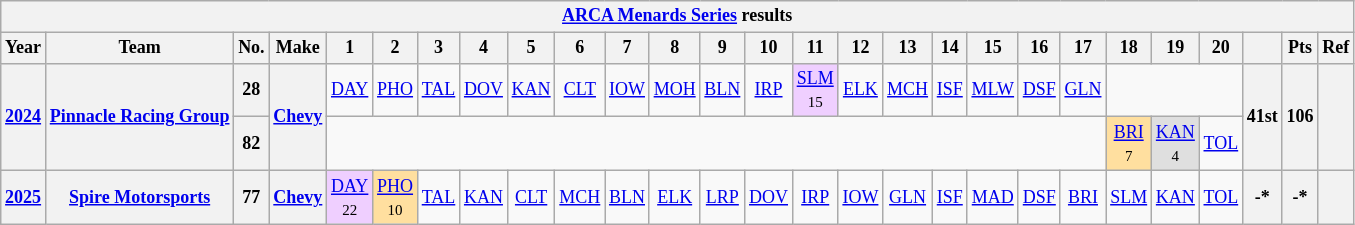<table class="wikitable" style="text-align:center; font-size:75%">
<tr>
<th colspan=27><a href='#'>ARCA Menards Series</a> results</th>
</tr>
<tr>
<th>Year</th>
<th>Team</th>
<th>No.</th>
<th>Make</th>
<th>1</th>
<th>2</th>
<th>3</th>
<th>4</th>
<th>5</th>
<th>6</th>
<th>7</th>
<th>8</th>
<th>9</th>
<th>10</th>
<th>11</th>
<th>12</th>
<th>13</th>
<th>14</th>
<th>15</th>
<th>16</th>
<th>17</th>
<th>18</th>
<th>19</th>
<th>20</th>
<th></th>
<th>Pts</th>
<th>Ref</th>
</tr>
<tr>
<th rowspan=2><a href='#'>2024</a></th>
<th rowspan=2><a href='#'>Pinnacle Racing Group</a></th>
<th>28</th>
<th rowspan=2><a href='#'>Chevy</a></th>
<td><a href='#'>DAY</a></td>
<td><a href='#'>PHO</a></td>
<td><a href='#'>TAL</a></td>
<td><a href='#'>DOV</a></td>
<td><a href='#'>KAN</a></td>
<td><a href='#'>CLT</a></td>
<td><a href='#'>IOW</a></td>
<td><a href='#'>MOH</a></td>
<td><a href='#'>BLN</a></td>
<td><a href='#'>IRP</a></td>
<td style="background:#EFCFFF;"><a href='#'>SLM</a><br><small>15</small></td>
<td><a href='#'>ELK</a></td>
<td><a href='#'>MCH</a></td>
<td><a href='#'>ISF</a></td>
<td><a href='#'>MLW</a></td>
<td><a href='#'>DSF</a></td>
<td><a href='#'>GLN</a></td>
<td colspan=3></td>
<th rowspan=2>41st</th>
<th rowspan=2>106</th>
<th rowspan=2></th>
</tr>
<tr>
<th>82</th>
<td colspan=17></td>
<td style="background:#FFDF9F;"><a href='#'>BRI</a><br><small>7</small></td>
<td style="background:#DFDFDF;"><a href='#'>KAN</a><br><small>4</small></td>
<td><a href='#'>TOL</a></td>
</tr>
<tr>
<th><a href='#'>2025</a></th>
<th><a href='#'>Spire Motorsports</a></th>
<th>77</th>
<th><a href='#'>Chevy</a></th>
<td style="background:#EFCFFF;"><a href='#'>DAY</a><br><small>22</small></td>
<td style="background:#FFDF9F;"><a href='#'>PHO</a><br><small>10</small></td>
<td><a href='#'>TAL</a></td>
<td><a href='#'>KAN</a></td>
<td><a href='#'>CLT</a></td>
<td><a href='#'>MCH</a></td>
<td><a href='#'>BLN</a></td>
<td><a href='#'>ELK</a></td>
<td><a href='#'>LRP</a></td>
<td><a href='#'>DOV</a></td>
<td><a href='#'>IRP</a></td>
<td><a href='#'>IOW</a></td>
<td><a href='#'>GLN</a></td>
<td><a href='#'>ISF</a></td>
<td><a href='#'>MAD</a></td>
<td><a href='#'>DSF</a></td>
<td><a href='#'>BRI</a></td>
<td><a href='#'>SLM</a></td>
<td><a href='#'>KAN</a></td>
<td><a href='#'>TOL</a></td>
<th>-*</th>
<th>-*</th>
<th></th>
</tr>
</table>
